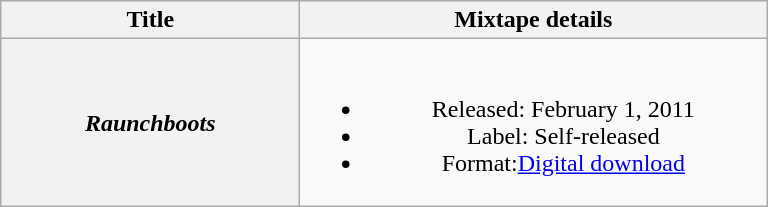<table class="wikitable plainrowheaders" style="text-align:center;">
<tr>
<th scope="col" style="width:12em;">Title</th>
<th scope="col" style="width:19em;">Mixtape details</th>
</tr>
<tr>
<th scope="row"><em>Raunchboots</em></th>
<td><br><ul><li>Released: February 1, 2011</li><li>Label: Self-released</li><li>Format:<a href='#'>Digital download</a></li></ul></td>
</tr>
</table>
